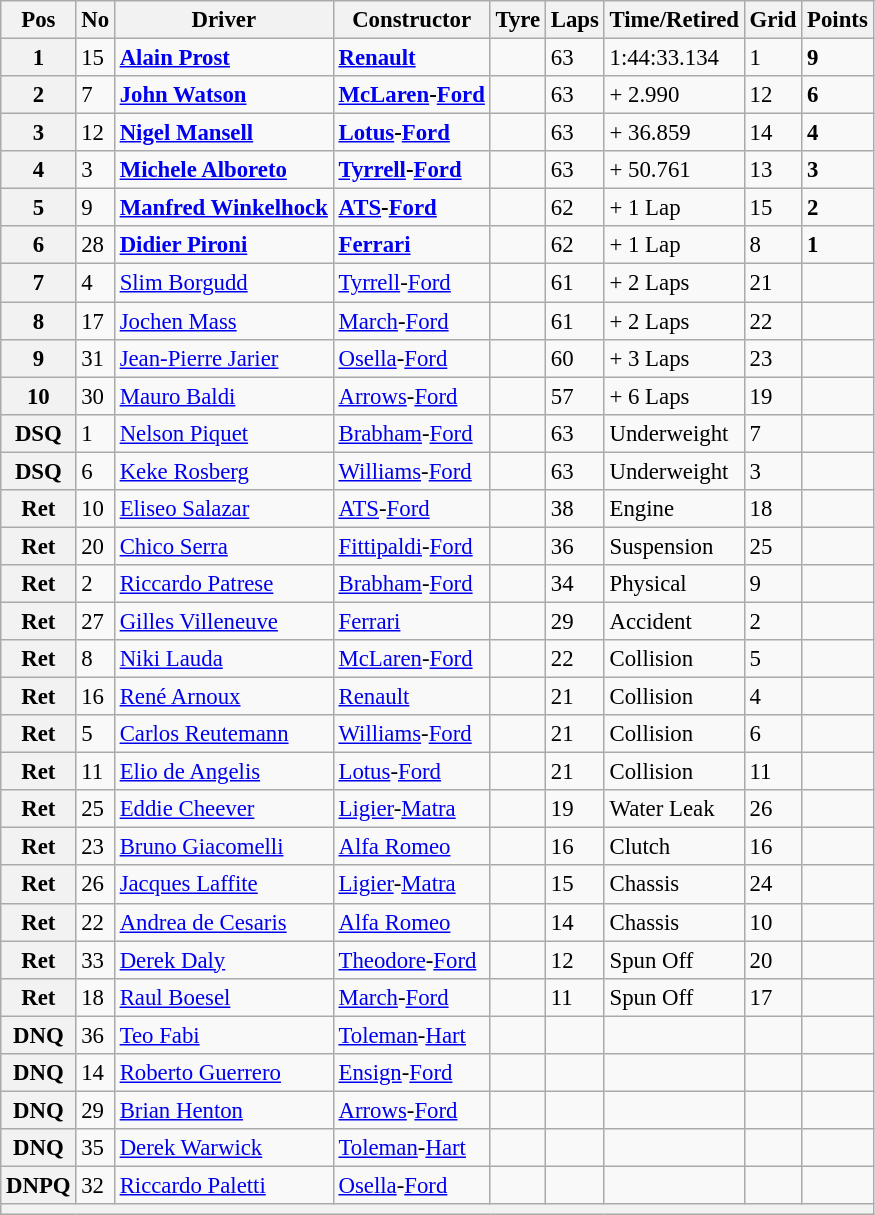<table class="wikitable" style="font-size:95%;">
<tr>
<th>Pos</th>
<th>No</th>
<th>Driver</th>
<th>Constructor</th>
<th>Tyre</th>
<th>Laps</th>
<th>Time/Retired</th>
<th>Grid</th>
<th>Points</th>
</tr>
<tr>
<th>1</th>
<td>15</td>
<td> <strong><a href='#'>Alain Prost</a></strong></td>
<td><strong><a href='#'>Renault</a></strong></td>
<td></td>
<td>63</td>
<td>1:44:33.134</td>
<td>1</td>
<td><strong>9</strong></td>
</tr>
<tr>
<th>2</th>
<td>7</td>
<td> <strong><a href='#'>John Watson</a></strong></td>
<td><strong><a href='#'>McLaren</a>-<a href='#'>Ford</a></strong></td>
<td></td>
<td>63</td>
<td>+ 2.990</td>
<td>12</td>
<td><strong>6</strong></td>
</tr>
<tr>
<th>3</th>
<td>12</td>
<td> <strong><a href='#'>Nigel Mansell</a></strong></td>
<td><strong><a href='#'>Lotus</a>-<a href='#'>Ford</a></strong></td>
<td></td>
<td>63</td>
<td>+ 36.859</td>
<td>14</td>
<td><strong>4</strong></td>
</tr>
<tr>
<th>4</th>
<td>3</td>
<td> <strong><a href='#'>Michele Alboreto</a></strong></td>
<td><strong><a href='#'>Tyrrell</a>-<a href='#'>Ford</a></strong></td>
<td></td>
<td>63</td>
<td>+ 50.761</td>
<td>13</td>
<td><strong>3</strong></td>
</tr>
<tr>
<th>5</th>
<td>9</td>
<td> <strong><a href='#'>Manfred Winkelhock</a></strong></td>
<td><strong><a href='#'>ATS</a>-<a href='#'>Ford</a></strong></td>
<td></td>
<td>62</td>
<td>+ 1 Lap</td>
<td>15</td>
<td><strong>2</strong></td>
</tr>
<tr>
<th>6</th>
<td>28</td>
<td> <strong><a href='#'>Didier Pironi</a></strong></td>
<td><strong><a href='#'>Ferrari</a></strong></td>
<td></td>
<td>62</td>
<td>+ 1 Lap</td>
<td>8</td>
<td><strong>1</strong></td>
</tr>
<tr>
<th>7</th>
<td>4</td>
<td> <a href='#'>Slim Borgudd</a></td>
<td><a href='#'>Tyrrell</a>-<a href='#'>Ford</a></td>
<td></td>
<td>61</td>
<td>+ 2 Laps</td>
<td>21</td>
<td> </td>
</tr>
<tr>
<th>8</th>
<td>17</td>
<td> <a href='#'>Jochen Mass</a></td>
<td><a href='#'>March</a>-<a href='#'>Ford</a></td>
<td></td>
<td>61</td>
<td>+ 2 Laps</td>
<td>22</td>
<td> </td>
</tr>
<tr>
<th>9</th>
<td>31</td>
<td> <a href='#'>Jean-Pierre Jarier</a></td>
<td><a href='#'>Osella</a>-<a href='#'>Ford</a></td>
<td></td>
<td>60</td>
<td>+ 3 Laps</td>
<td>23</td>
<td> </td>
</tr>
<tr>
<th>10</th>
<td>30</td>
<td> <a href='#'>Mauro Baldi</a></td>
<td><a href='#'>Arrows</a>-<a href='#'>Ford</a></td>
<td></td>
<td>57</td>
<td>+ 6 Laps</td>
<td>19</td>
<td> </td>
</tr>
<tr>
<th>DSQ</th>
<td>1</td>
<td> <a href='#'>Nelson Piquet</a></td>
<td><a href='#'>Brabham</a>-<a href='#'>Ford</a></td>
<td></td>
<td>63</td>
<td>Underweight</td>
<td>7</td>
<td> </td>
</tr>
<tr>
<th>DSQ</th>
<td>6</td>
<td> <a href='#'>Keke Rosberg</a></td>
<td><a href='#'>Williams</a>-<a href='#'>Ford</a></td>
<td></td>
<td>63</td>
<td>Underweight</td>
<td>3</td>
<td> </td>
</tr>
<tr>
<th>Ret</th>
<td>10</td>
<td> <a href='#'>Eliseo Salazar</a></td>
<td><a href='#'>ATS</a>-<a href='#'>Ford</a></td>
<td></td>
<td>38</td>
<td>Engine</td>
<td>18</td>
<td> </td>
</tr>
<tr>
<th>Ret</th>
<td>20</td>
<td> <a href='#'>Chico Serra</a></td>
<td><a href='#'>Fittipaldi</a>-<a href='#'>Ford</a></td>
<td></td>
<td>36</td>
<td>Suspension</td>
<td>25</td>
<td> </td>
</tr>
<tr>
<th>Ret</th>
<td>2</td>
<td> <a href='#'>Riccardo Patrese</a></td>
<td><a href='#'>Brabham</a>-<a href='#'>Ford</a></td>
<td></td>
<td>34</td>
<td>Physical</td>
<td>9</td>
<td> </td>
</tr>
<tr>
<th>Ret</th>
<td>27</td>
<td> <a href='#'>Gilles Villeneuve</a></td>
<td><a href='#'>Ferrari</a></td>
<td></td>
<td>29</td>
<td>Accident</td>
<td>2</td>
<td> </td>
</tr>
<tr>
<th>Ret</th>
<td>8</td>
<td> <a href='#'>Niki Lauda</a></td>
<td><a href='#'>McLaren</a>-<a href='#'>Ford</a></td>
<td></td>
<td>22</td>
<td>Collision</td>
<td>5</td>
<td> </td>
</tr>
<tr>
<th>Ret</th>
<td>16</td>
<td> <a href='#'>René Arnoux</a></td>
<td><a href='#'>Renault</a></td>
<td></td>
<td>21</td>
<td>Collision</td>
<td>4</td>
<td> </td>
</tr>
<tr>
<th>Ret</th>
<td>5</td>
<td> <a href='#'>Carlos Reutemann</a></td>
<td><a href='#'>Williams</a>-<a href='#'>Ford</a></td>
<td></td>
<td>21</td>
<td>Collision</td>
<td>6</td>
<td> </td>
</tr>
<tr>
<th>Ret</th>
<td>11</td>
<td> <a href='#'>Elio de Angelis</a></td>
<td><a href='#'>Lotus</a>-<a href='#'>Ford</a></td>
<td></td>
<td>21</td>
<td>Collision</td>
<td>11</td>
<td> </td>
</tr>
<tr>
<th>Ret</th>
<td>25</td>
<td> <a href='#'>Eddie Cheever</a></td>
<td><a href='#'>Ligier</a>-<a href='#'>Matra</a></td>
<td></td>
<td>19</td>
<td>Water Leak</td>
<td>26</td>
<td> </td>
</tr>
<tr>
<th>Ret</th>
<td>23</td>
<td> <a href='#'>Bruno Giacomelli</a></td>
<td><a href='#'>Alfa Romeo</a></td>
<td></td>
<td>16</td>
<td>Clutch</td>
<td>16</td>
<td> </td>
</tr>
<tr>
<th>Ret</th>
<td>26</td>
<td> <a href='#'>Jacques Laffite</a></td>
<td><a href='#'>Ligier</a>-<a href='#'>Matra</a></td>
<td></td>
<td>15</td>
<td>Chassis</td>
<td>24</td>
<td> </td>
</tr>
<tr>
<th>Ret</th>
<td>22</td>
<td> <a href='#'>Andrea de Cesaris</a></td>
<td><a href='#'>Alfa Romeo</a></td>
<td></td>
<td>14</td>
<td>Chassis</td>
<td>10</td>
<td> </td>
</tr>
<tr>
<th>Ret</th>
<td>33</td>
<td> <a href='#'>Derek Daly</a></td>
<td><a href='#'>Theodore</a>-<a href='#'>Ford</a></td>
<td></td>
<td>12</td>
<td>Spun Off</td>
<td>20</td>
<td> </td>
</tr>
<tr>
<th>Ret</th>
<td>18</td>
<td> <a href='#'>Raul Boesel</a></td>
<td><a href='#'>March</a>-<a href='#'>Ford</a></td>
<td></td>
<td>11</td>
<td>Spun Off</td>
<td>17</td>
<td> </td>
</tr>
<tr>
<th>DNQ</th>
<td>36</td>
<td> <a href='#'>Teo Fabi</a></td>
<td><a href='#'>Toleman</a>-<a href='#'>Hart</a></td>
<td></td>
<td> </td>
<td></td>
<td></td>
<td> </td>
</tr>
<tr>
<th>DNQ</th>
<td>14</td>
<td> <a href='#'>Roberto Guerrero</a></td>
<td><a href='#'>Ensign</a>-<a href='#'>Ford</a></td>
<td></td>
<td> </td>
<td></td>
<td></td>
<td> </td>
</tr>
<tr>
<th>DNQ</th>
<td>29</td>
<td> <a href='#'>Brian Henton</a></td>
<td><a href='#'>Arrows</a>-<a href='#'>Ford</a></td>
<td></td>
<td> </td>
<td></td>
<td></td>
<td> </td>
</tr>
<tr>
<th>DNQ</th>
<td>35</td>
<td> <a href='#'>Derek Warwick</a></td>
<td><a href='#'>Toleman</a>-<a href='#'>Hart</a></td>
<td></td>
<td> </td>
<td></td>
<td></td>
<td> </td>
</tr>
<tr>
<th>DNPQ</th>
<td>32</td>
<td> <a href='#'>Riccardo Paletti</a></td>
<td><a href='#'>Osella</a>-<a href='#'>Ford</a></td>
<td></td>
<td> </td>
<td> </td>
<td> </td>
<td> </td>
</tr>
<tr>
<th colspan="9"></th>
</tr>
</table>
